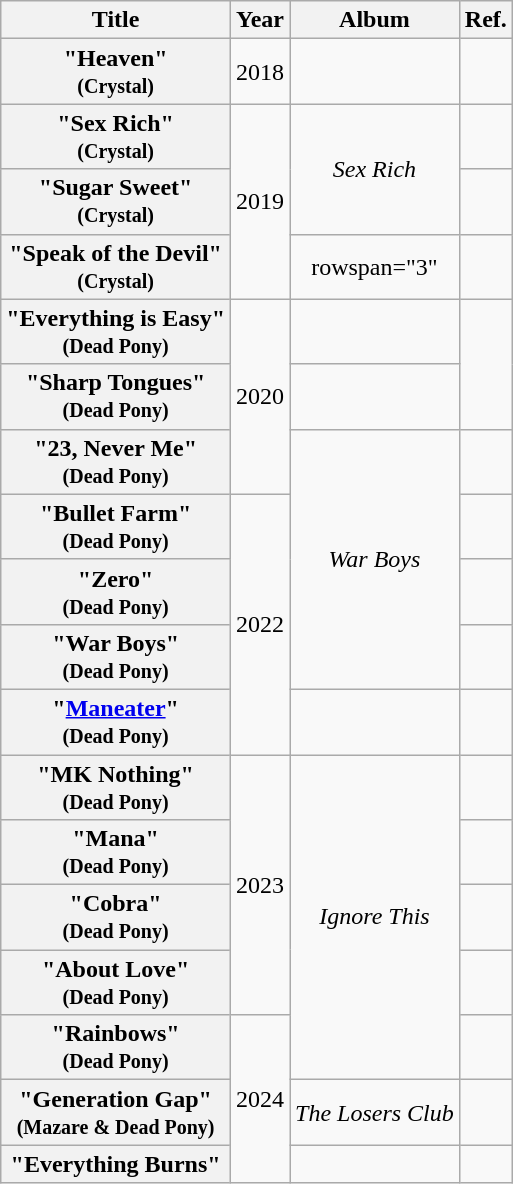<table class="wikitable plainrowheaders" style="text-align:center;">
<tr>
<th scope="col">Title</th>
<th scope="col">Year</th>
<th scope="col">Album</th>
<th>Ref.</th>
</tr>
<tr>
<th scope="row">"Heaven"<br><small>(Crystal)</small></th>
<td>2018</td>
<td></td>
<td></td>
</tr>
<tr>
<th scope="row">"Sex Rich"<br><small>(Crystal)</small></th>
<td rowspan="3">2019</td>
<td rowspan="2"><em>Sex Rich</em></td>
<td></td>
</tr>
<tr>
<th scope="row">"Sugar Sweet"<br><small>(Crystal)</small></th>
<td></td>
</tr>
<tr>
<th scope="row">"Speak of the Devil"<br><small>(Crystal)</small></th>
<td>rowspan="3" </td>
<td></td>
</tr>
<tr>
<th scope="row">"Everything is Easy"<br><small>(Dead Pony)</small></th>
<td rowspan="3">2020</td>
<td></td>
</tr>
<tr>
<th scope="row">"Sharp Tongues"<br><small>(Dead Pony)</small></th>
<td></td>
</tr>
<tr>
<th scope="row">"23, Never Me"<br><small>(Dead Pony)</small></th>
<td rowspan="4"><em>War Boys</em></td>
<td></td>
</tr>
<tr>
<th scope="row">"Bullet Farm"<br><small>(Dead Pony)</small></th>
<td rowspan="4">2022</td>
<td></td>
</tr>
<tr>
<th scope="row">"Zero"<br><small>(Dead Pony)</small></th>
<td></td>
</tr>
<tr>
<th scope="row">"War Boys"<br><small>(Dead Pony)</small></th>
<td></td>
</tr>
<tr>
<th scope="row">"<a href='#'>Maneater</a>"<br><small>(Dead Pony)</small></th>
<td></td>
<td></td>
</tr>
<tr>
<th scope="row">"MK Nothing"<br><small>(Dead Pony)</small></th>
<td rowspan="4">2023</td>
<td rowspan="5"><em>Ignore This</em></td>
<td></td>
</tr>
<tr>
<th scope="row">"Mana"<br><small>(Dead Pony)</small></th>
<td></td>
</tr>
<tr>
<th scope="row">"Cobra"<br><small>(Dead Pony)</small></th>
<td></td>
</tr>
<tr>
<th scope="row">"About Love"<br><small>(Dead Pony)</small></th>
<td></td>
</tr>
<tr>
<th scope="row">"Rainbows"<br><small>(Dead Pony)</small></th>
<td rowspan="3">2024</td>
<td></td>
</tr>
<tr>
<th scope="row">"Generation Gap"<br><small>(Mazare & Dead Pony)</small></th>
<td><em>The Losers Club</em></td>
<td></td>
</tr>
<tr>
<th scope="row">"Everything Burns"</th>
<td></td>
<td></td>
</tr>
</table>
